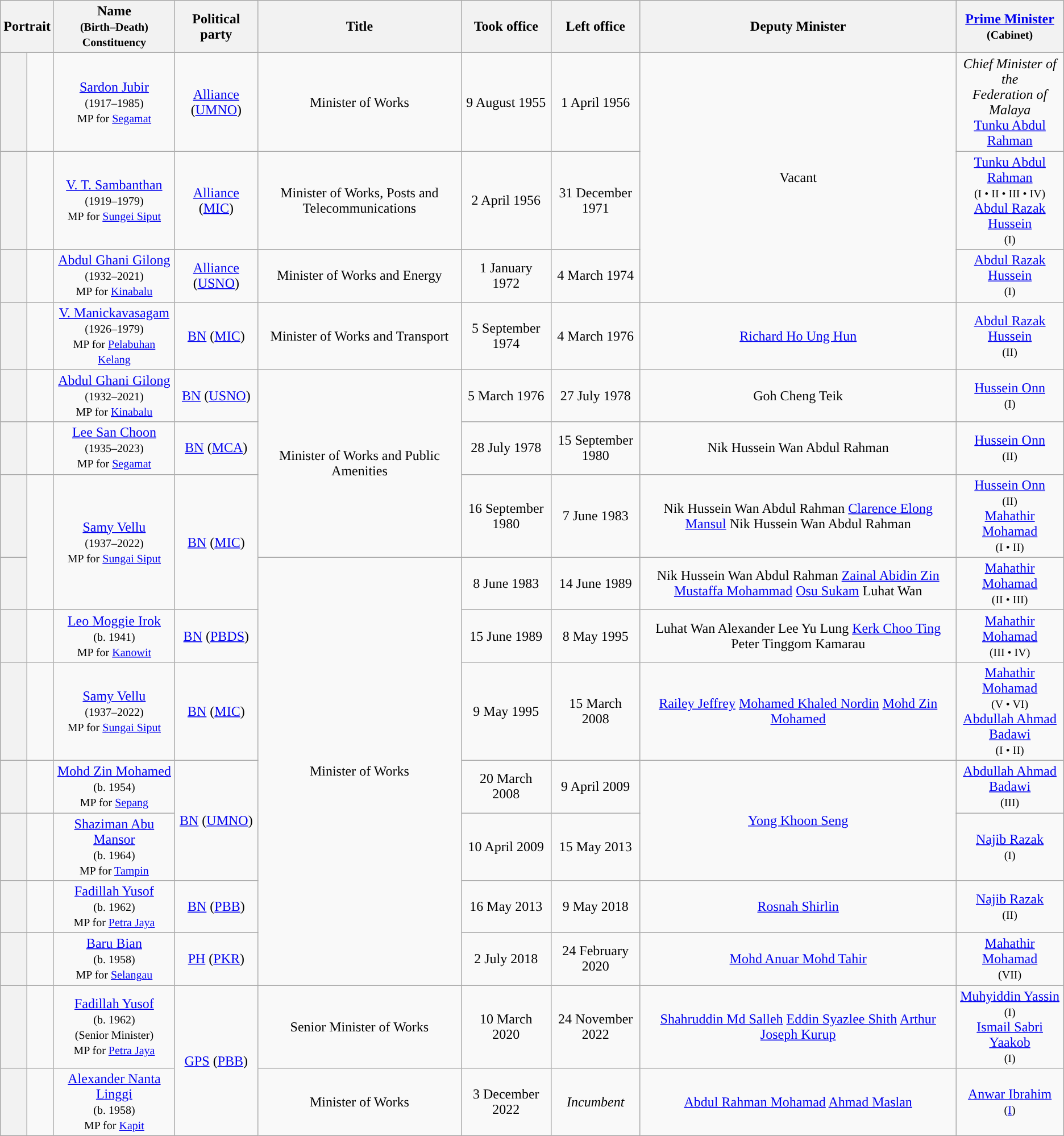<table class="wikitable" style="text-align:center;">
<tr>
<th colspan=2>Portrait</th>
<th>Name<br><small>(Birth–Death)<br>Constituency</small></th>
<th>Political party</th>
<th>Title</th>
<th>Took office</th>
<th>Left office</th>
<th>Deputy Minister</th>
<th><a href='#'>Prime Minister</a><br><small>(Cabinet)</small></th>
</tr>
<tr>
<th style="background:"></th>
<td></td>
<td><a href='#'>Sardon Jubir</a><br><small>(1917–1985)<br>MP for <a href='#'>Segamat</a><br></small></td>
<td><a href='#'>Alliance</a> (<a href='#'>UMNO</a>)</td>
<td>Minister of Works</td>
<td>9 August 1955</td>
<td>1 April 1956</td>
<td rowspan="3">Vacant</td>
<td><em>Chief Minister of the<br> Federation of Malaya</em><br><a href='#'>Tunku Abdul Rahman</a></td>
</tr>
<tr>
<th style="background:"></th>
<td></td>
<td><a href='#'>V. T. Sambanthan</a><br><small>(1919–1979)<br>MP for <a href='#'>Sungei Siput</a></small></td>
<td><a href='#'>Alliance</a> (<a href='#'>MIC</a>)</td>
<td>Minister of Works, Posts and Telecommunications</td>
<td>2 April 1956</td>
<td>31 December 1971</td>
<td><a href='#'>Tunku Abdul Rahman</a><br><small>(I • II • III • IV)</small><br><a href='#'>Abdul Razak Hussein</a><br><small>(I)</small></td>
</tr>
<tr>
<th style="background:"></th>
<td></td>
<td><a href='#'>Abdul Ghani Gilong</a><br><small>(1932–2021)<br>MP for <a href='#'>Kinabalu</a></small></td>
<td><a href='#'>Alliance</a> (<a href='#'>USNO</a>)</td>
<td>Minister of Works and Energy</td>
<td>1 January 1972</td>
<td>4 March 1974</td>
<td><a href='#'>Abdul Razak Hussein</a><br><small>(I)</small></td>
</tr>
<tr>
<th style="background:"></th>
<td></td>
<td><a href='#'>V. Manickavasagam</a><br><small>(1926–1979)<br>MP for <a href='#'>Pelabuhan Kelang</a></small></td>
<td><a href='#'>BN</a> (<a href='#'>MIC</a>)</td>
<td>Minister of Works and Transport</td>
<td>5 September 1974</td>
<td>4 March 1976</td>
<td><a href='#'>Richard Ho Ung Hun</a></td>
<td><a href='#'>Abdul Razak Hussein</a><br><small>(II)</small></td>
</tr>
<tr>
<th style="background:"></th>
<td></td>
<td><a href='#'>Abdul Ghani Gilong</a><br><small>(1932–2021)<br>MP for <a href='#'>Kinabalu</a></small></td>
<td><a href='#'>BN</a> (<a href='#'>USNO</a>)</td>
<td rowspan=3>Minister of Works and Public Amenities</td>
<td>5 March 1976</td>
<td>27 July 1978</td>
<td>Goh Cheng Teik</td>
<td><a href='#'>Hussein Onn</a><br><small>(I)</small></td>
</tr>
<tr>
<th style="background:"></th>
<td></td>
<td><a href='#'>Lee San Choon</a><br><small>(1935–2023)<br>MP for <a href='#'>Segamat</a></small></td>
<td><a href='#'>BN</a> (<a href='#'>MCA</a>)</td>
<td>28 July 1978</td>
<td>15 September 1980</td>
<td>Nik Hussein Wan Abdul Rahman</td>
<td><a href='#'>Hussein Onn</a><br><small>(II)</small></td>
</tr>
<tr>
<th style="background:"></th>
<td rowspan=2></td>
<td rowspan=2><a href='#'>Samy Vellu</a><br><small>(1937–2022)<br>MP for <a href='#'>Sungai Siput</a></small></td>
<td rowspan=2><a href='#'>BN</a> (<a href='#'>MIC</a>)</td>
<td>16 September 1980</td>
<td>7 June 1983</td>
<td>Nik Hussein Wan Abdul Rahman <a href='#'>Clarence Elong Mansul</a>  Nik Hussein Wan Abdul Rahman </td>
<td><a href='#'>Hussein Onn</a><br><small>(II)</small><br><a href='#'>Mahathir Mohamad</a><br><small>(I • II)</small></td>
</tr>
<tr>
<th style="background:"></th>
<td rowspan=7>Minister of Works</td>
<td>8 June 1983</td>
<td>14 June 1989</td>
<td>Nik Hussein Wan Abdul Rahman  <a href='#'>Zainal Abidin Zin</a>  <a href='#'>Mustaffa Mohammad</a>  <a href='#'>Osu Sukam</a>  Luhat Wan </td>
<td><a href='#'>Mahathir Mohamad</a><br><small>(II • III)</small></td>
</tr>
<tr>
<th style="background:"></th>
<td></td>
<td><a href='#'>Leo Moggie Irok</a><br><small>(b. 1941)<br>MP for <a href='#'>Kanowit</a></small></td>
<td><a href='#'>BN</a> (<a href='#'>PBDS</a>)</td>
<td>15 June 1989</td>
<td>8 May 1995</td>
<td>Luhat Wan  Alexander Lee Yu Lung  <a href='#'>Kerk Choo Ting</a>  Peter Tinggom Kamarau </td>
<td><a href='#'>Mahathir Mohamad</a><br><small>(III • IV)</small></td>
</tr>
<tr>
<th style="background:"></th>
<td></td>
<td><a href='#'>Samy Vellu</a><br><small>(1937–2022)<br>MP for <a href='#'>Sungai Siput</a></small></td>
<td><a href='#'>BN</a> (<a href='#'>MIC</a>)</td>
<td>9 May 1995</td>
<td>15 March 2008</td>
<td><a href='#'>Railey Jeffrey</a>  <a href='#'>Mohamed Khaled Nordin</a>  <a href='#'>Mohd Zin Mohamed</a> </td>
<td><a href='#'>Mahathir Mohamad</a><br><small>(V • VI)</small><br><a href='#'>Abdullah Ahmad Badawi</a><br><small>(I • II)</small></td>
</tr>
<tr>
<th style="background:"></th>
<td></td>
<td><a href='#'>Mohd Zin Mohamed</a><br><small>(b. 1954)<br>MP for <a href='#'>Sepang</a></small></td>
<td rowspan=2><a href='#'>BN</a> (<a href='#'>UMNO</a>)</td>
<td>20 March 2008</td>
<td>9 April 2009</td>
<td rowspan="2"><a href='#'>Yong Khoon Seng</a></td>
<td><a href='#'>Abdullah Ahmad Badawi</a><br><small>(III)</small></td>
</tr>
<tr>
<th style="background:"></th>
<td></td>
<td><a href='#'>Shaziman Abu Mansor</a><br><small>(b. 1964)<br>MP for <a href='#'>Tampin</a></small></td>
<td>10 April 2009</td>
<td>15 May 2013</td>
<td><a href='#'>Najib Razak</a><br><small>(I)</small></td>
</tr>
<tr>
<th style="background:"></th>
<td></td>
<td><a href='#'>Fadillah Yusof</a><br><small>(b. 1962)<br>MP for <a href='#'>Petra Jaya</a></small></td>
<td><a href='#'>BN</a> (<a href='#'>PBB</a>)</td>
<td>16 May 2013</td>
<td>9 May 2018</td>
<td><a href='#'>Rosnah Shirlin</a></td>
<td><a href='#'>Najib Razak</a><br><small>(II)</small></td>
</tr>
<tr>
<th style="background:"></th>
<td></td>
<td><a href='#'>Baru Bian</a><br><small>(b. 1958)<br>MP for <a href='#'>Selangau</a></small></td>
<td><a href='#'>PH</a> (<a href='#'>PKR</a>)</td>
<td>2 July 2018</td>
<td>24 February 2020</td>
<td><a href='#'>Mohd Anuar Mohd Tahir</a></td>
<td><a href='#'>Mahathir Mohamad</a><br><small>(VII)</small></td>
</tr>
<tr>
<th style="background:"></th>
<td></td>
<td><a href='#'>Fadillah Yusof</a><br><small>(b. 1962)<br>(Senior Minister)<br>MP for <a href='#'>Petra Jaya</a></small></td>
<td rowspan=2><a href='#'>GPS</a> (<a href='#'>PBB</a>)</td>
<td>Senior Minister of Works</td>
<td>10 March 2020</td>
<td>24 November 2022</td>
<td><a href='#'>Shahruddin Md Salleh</a>  <a href='#'>Eddin Syazlee Shith</a>  <a href='#'>Arthur Joseph Kurup</a> </td>
<td><a href='#'>Muhyiddin Yassin</a><br><small>(I)</small><br><a href='#'>Ismail Sabri Yaakob</a><br><small>(I)</small></td>
</tr>
<tr>
<th style="background:"></th>
<td></td>
<td><a href='#'>Alexander Nanta Linggi</a><br><small>(b. 1958)<br>MP for <a href='#'>Kapit</a></small></td>
<td>Minister of Works</td>
<td>3 December 2022</td>
<td><em>Incumbent</em></td>
<td><a href='#'>Abdul Rahman Mohamad</a>  <a href='#'>Ahmad Maslan</a> </td>
<td><a href='#'>Anwar Ibrahim</a><br><small>(<a href='#'>I</a>)</small></td>
</tr>
</table>
